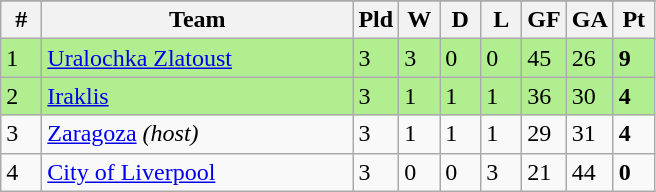<table class=wikitable>
<tr align=center>
</tr>
<tr>
<th width=20>#</th>
<th width=200>Team</th>
<th width=20>Pld</th>
<th width=20>W</th>
<th width=20>D</th>
<th width=20>L</th>
<th width=20>GF</th>
<th width=20>GA</th>
<th width=20>Pt</th>
</tr>
<tr bgcolor=B0EE90>
<td>1</td>
<td align="left"> <a href='#'>Uralochka Zlatoust</a></td>
<td>3</td>
<td>3</td>
<td>0</td>
<td>0</td>
<td>45</td>
<td>26</td>
<td><strong>9</strong></td>
</tr>
<tr bgcolor=B0EE90>
<td>2</td>
<td align="left"> <a href='#'>Iraklis</a></td>
<td>3</td>
<td>1</td>
<td>1</td>
<td>1</td>
<td>36</td>
<td>30</td>
<td><strong>4</strong></td>
</tr>
<tr bgcolor=>
<td>3</td>
<td align="left"> <a href='#'>Zaragoza</a> <em>(host)</em></td>
<td>3</td>
<td>1</td>
<td>1</td>
<td>1</td>
<td>29</td>
<td>31</td>
<td><strong>4</strong></td>
</tr>
<tr bgcolor=>
<td>4</td>
<td align="left"> <a href='#'>City of Liverpool</a></td>
<td>3</td>
<td>0</td>
<td>0</td>
<td>3</td>
<td>21</td>
<td>44</td>
<td><strong>0</strong></td>
</tr>
</table>
